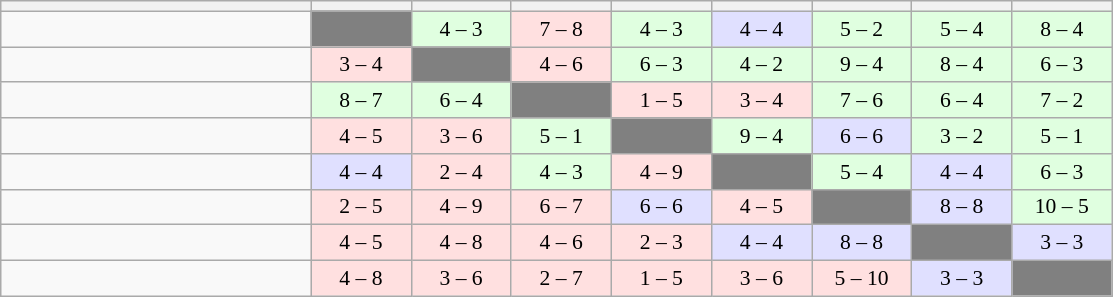<table cellspacing="0" cellpadding="3" style="background-color: #f9f9f9; font-size: 90%; text-align: center"  class="wikitable">
<tr>
<th width=200></th>
<th width=60></th>
<th width=60></th>
<th width=60></th>
<th width=60></th>
<th width=60></th>
<th width=60></th>
<th width=60></th>
<th width=60></th>
</tr>
<tr>
<td align=center><strong></strong></td>
<td bgcolor="#808080"></td>
<td bgcolor="#e0ffe0">4 – 3</td>
<td bgcolor="#ffe0e0">7 – 8</td>
<td bgcolor="#e0ffe0">4 – 3</td>
<td bgcolor="#e0e0ff">4 – 4</td>
<td bgcolor="#e0ffe0">5 – 2</td>
<td bgcolor="#e0ffe0">5 – 4</td>
<td bgcolor="#e0ffe0">8 – 4</td>
</tr>
<tr>
<td align=center><strong></strong></td>
<td bgcolor="#ffe0e0">3 – 4</td>
<td bgcolor="#808080"></td>
<td bgcolor="#ffe0e0">4 – 6</td>
<td bgcolor="#e0ffe0">6 – 3</td>
<td bgcolor="#e0ffe0">4 – 2</td>
<td bgcolor="#e0ffe0">9 – 4</td>
<td bgcolor="#e0ffe0">8 – 4</td>
<td bgcolor="#e0ffe0">6 – 3</td>
</tr>
<tr>
<td align=center><strong></strong></td>
<td bgcolor="#e0ffe0">8 – 7</td>
<td bgcolor="#e0ffe0">6 – 4</td>
<td bgcolor="#808080"></td>
<td bgcolor="#ffe0e0">1 – 5</td>
<td bgcolor="#ffe0e0">3 – 4</td>
<td bgcolor="#e0ffe0">7 – 6</td>
<td bgcolor="#e0ffe0">6 – 4</td>
<td bgcolor="#e0ffe0">7 – 2</td>
</tr>
<tr>
<td align=center><strong></strong></td>
<td bgcolor="#ffe0e0">4 – 5</td>
<td bgcolor="#ffe0e0">3 – 6</td>
<td bgcolor="#e0ffe0">5 – 1</td>
<td bgcolor="#808080"></td>
<td bgcolor="#e0ffe0">9 – 4</td>
<td bgcolor="#e0e0ff">6 – 6</td>
<td bgcolor="#e0ffe0">3 – 2</td>
<td bgcolor="#e0ffe0">5 – 1</td>
</tr>
<tr>
<td align=center><strong></strong></td>
<td bgcolor="#e0e0ff">4 – 4</td>
<td bgcolor="#ffe0e0">2 – 4</td>
<td bgcolor="#e0ffe0">4 – 3</td>
<td bgcolor="#ffe0e0">4 – 9</td>
<td bgcolor="#808080"></td>
<td bgcolor="#e0ffe0">5 – 4</td>
<td bgcolor="#e0e0ff">4 – 4</td>
<td bgcolor="#e0ffe0">6 – 3</td>
</tr>
<tr>
<td align=center><strong></strong></td>
<td bgcolor="#ffe0e0">2 – 5</td>
<td bgcolor="#ffe0e0">4 – 9</td>
<td bgcolor="#ffe0e0">6 – 7</td>
<td bgcolor="#e0e0ff">6 – 6</td>
<td bgcolor="#ffe0e0">4 – 5</td>
<td bgcolor="#808080"></td>
<td bgcolor="#e0e0ff">8 – 8</td>
<td bgcolor="#e0ffe0">10 – 5</td>
</tr>
<tr>
<td align=center><strong></strong></td>
<td bgcolor="#ffe0e0">4 – 5</td>
<td bgcolor="#ffe0e0">4 – 8</td>
<td bgcolor="#ffe0e0">4 – 6</td>
<td bgcolor="#ffe0e0">2 – 3</td>
<td bgcolor="#e0e0ff">4 – 4</td>
<td bgcolor="#e0e0ff">8 – 8</td>
<td bgcolor="#808080"></td>
<td bgcolor="#e0e0ff">3 – 3</td>
</tr>
<tr>
<td align=center><strong></strong></td>
<td bgcolor="#ffe0e0">4 – 8</td>
<td bgcolor="#ffe0e0">3 – 6</td>
<td bgcolor="#ffe0e0">2 – 7</td>
<td bgcolor="#ffe0e0">1 – 5</td>
<td bgcolor="#ffe0e0">3 – 6</td>
<td bgcolor="#ffe0e0">5 – 10</td>
<td bgcolor="#e0e0ff">3 – 3</td>
<td bgcolor="#808080"></td>
</tr>
</table>
